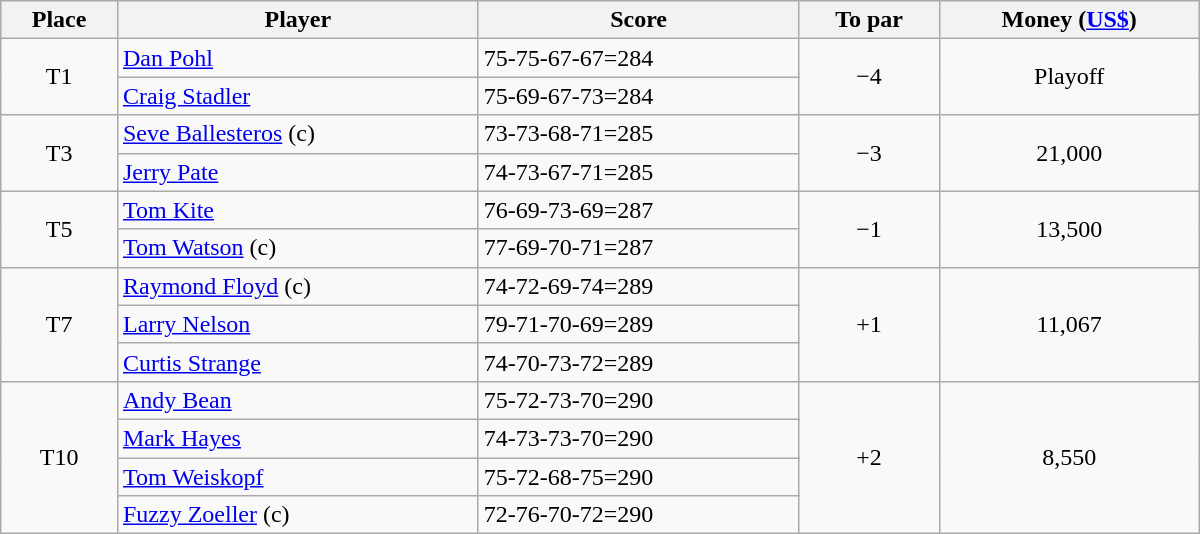<table class="wikitable" style="width:50em;margin-bottom:0;">
<tr>
<th>Place</th>
<th>Player</th>
<th>Score</th>
<th>To par</th>
<th>Money (<a href='#'>US$</a>)</th>
</tr>
<tr>
<td rowspan=2 align=center>T1</td>
<td> <a href='#'>Dan Pohl</a></td>
<td>75-75-67-67=284</td>
<td rowspan=2 align=center>−4</td>
<td rowspan=2 align=center>Playoff</td>
</tr>
<tr>
<td> <a href='#'>Craig Stadler</a></td>
<td>75-69-67-73=284</td>
</tr>
<tr>
<td rowspan=2 align=center>T3</td>
<td> <a href='#'>Seve Ballesteros</a> (c)</td>
<td>73-73-68-71=285</td>
<td rowspan=2 align=center>−3</td>
<td rowspan=2 align=center>21,000</td>
</tr>
<tr>
<td> <a href='#'>Jerry Pate</a></td>
<td>74-73-67-71=285</td>
</tr>
<tr>
<td rowspan=2 align=center>T5</td>
<td> <a href='#'>Tom Kite</a></td>
<td>76-69-73-69=287</td>
<td rowspan=2 align=center>−1</td>
<td rowspan=2 align=center>13,500</td>
</tr>
<tr>
<td> <a href='#'>Tom Watson</a> (c)</td>
<td>77-69-70-71=287</td>
</tr>
<tr>
<td rowspan=3 align=center>T7</td>
<td> <a href='#'>Raymond Floyd</a> (c)</td>
<td>74-72-69-74=289</td>
<td rowspan=3 align=center>+1</td>
<td rowspan=3 align=center>11,067</td>
</tr>
<tr>
<td> <a href='#'>Larry Nelson</a></td>
<td>79-71-70-69=289</td>
</tr>
<tr>
<td> <a href='#'>Curtis Strange</a></td>
<td>74-70-73-72=289</td>
</tr>
<tr>
<td rowspan=4 align=center>T10</td>
<td> <a href='#'>Andy Bean</a></td>
<td>75-72-73-70=290</td>
<td rowspan=4 align=center>+2</td>
<td rowspan=4 align=center>8,550</td>
</tr>
<tr>
<td> <a href='#'>Mark Hayes</a></td>
<td>74-73-73-70=290</td>
</tr>
<tr>
<td> <a href='#'>Tom Weiskopf</a></td>
<td>75-72-68-75=290</td>
</tr>
<tr>
<td> <a href='#'>Fuzzy Zoeller</a> (c)</td>
<td>72-76-70-72=290</td>
</tr>
</table>
